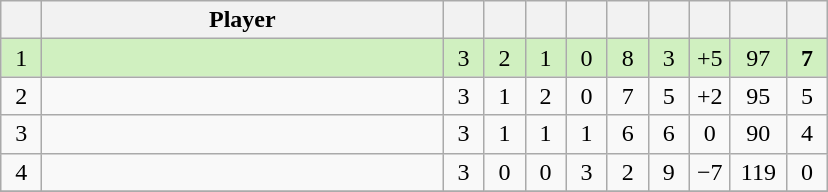<table class="wikitable" style="text-align:center;">
<tr>
<th width=20></th>
<th width=260>Player</th>
<th width=20></th>
<th width=20></th>
<th width=20></th>
<th width=20></th>
<th width=20></th>
<th width=20></th>
<th width=20></th>
<th width=30></th>
<th width=20></th>
</tr>
<tr style="background:#D0F0C0;">
<td>1</td>
<td align=left> <small></small></td>
<td>3</td>
<td>2</td>
<td>1</td>
<td>0</td>
<td>8</td>
<td>3</td>
<td>+5</td>
<td>97</td>
<td><strong>7</strong></td>
</tr>
<tr>
<td>2</td>
<td align=left> <small></small></td>
<td>3</td>
<td>1</td>
<td>2</td>
<td>0</td>
<td>7</td>
<td>5</td>
<td>+2</td>
<td>95</td>
<td>5</td>
</tr>
<tr>
<td>3</td>
<td align=left> <small></small></td>
<td>3</td>
<td>1</td>
<td>1</td>
<td>1</td>
<td>6</td>
<td>6</td>
<td>0</td>
<td>90</td>
<td>4</td>
</tr>
<tr>
<td>4</td>
<td align=left> <small></small></td>
<td>3</td>
<td>0</td>
<td>0</td>
<td>3</td>
<td>2</td>
<td>9</td>
<td>−7</td>
<td>119</td>
<td>0</td>
</tr>
<tr>
</tr>
</table>
